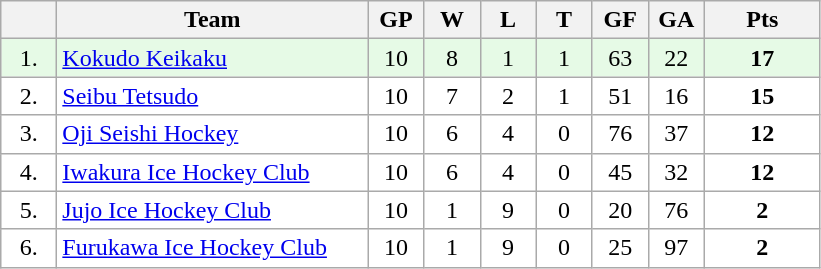<table class="wikitable">
<tr>
<th width="30"></th>
<th width="200">Team</th>
<th width="30">GP</th>
<th width="30">W</th>
<th width="30">L</th>
<th width="30">T</th>
<th width="30">GF</th>
<th width="30">GA</th>
<th width="70">Pts</th>
</tr>
<tr bgcolor="#e6fae6" align="center">
<td>1.</td>
<td align="left"><a href='#'>Kokudo Keikaku</a></td>
<td>10</td>
<td>8</td>
<td>1</td>
<td>1</td>
<td>63</td>
<td>22</td>
<td><strong>17</strong></td>
</tr>
<tr bgcolor="#FFFFFF" align="center">
<td>2.</td>
<td align="left"><a href='#'>Seibu Tetsudo</a></td>
<td>10</td>
<td>7</td>
<td>2</td>
<td>1</td>
<td>51</td>
<td>16</td>
<td><strong>15</strong></td>
</tr>
<tr bgcolor="#FFFFFF" align="center">
<td>3.</td>
<td align="left"><a href='#'>Oji Seishi Hockey</a></td>
<td>10</td>
<td>6</td>
<td>4</td>
<td>0</td>
<td>76</td>
<td>37</td>
<td><strong>12</strong></td>
</tr>
<tr bgcolor="#FFFFFF" align="center">
<td>4.</td>
<td align="left"><a href='#'>Iwakura Ice Hockey Club</a></td>
<td>10</td>
<td>6</td>
<td>4</td>
<td>0</td>
<td>45</td>
<td>32</td>
<td><strong>12</strong></td>
</tr>
<tr bgcolor="#FFFFFF" align="center">
<td>5.</td>
<td align="left"><a href='#'>Jujo Ice Hockey Club</a></td>
<td>10</td>
<td>1</td>
<td>9</td>
<td>0</td>
<td>20</td>
<td>76</td>
<td><strong>2</strong></td>
</tr>
<tr bgcolor="#FFFFFF" align="center">
<td>6.</td>
<td align="left"><a href='#'>Furukawa Ice Hockey Club</a></td>
<td>10</td>
<td>1</td>
<td>9</td>
<td>0</td>
<td>25</td>
<td>97</td>
<td><strong>2</strong></td>
</tr>
</table>
